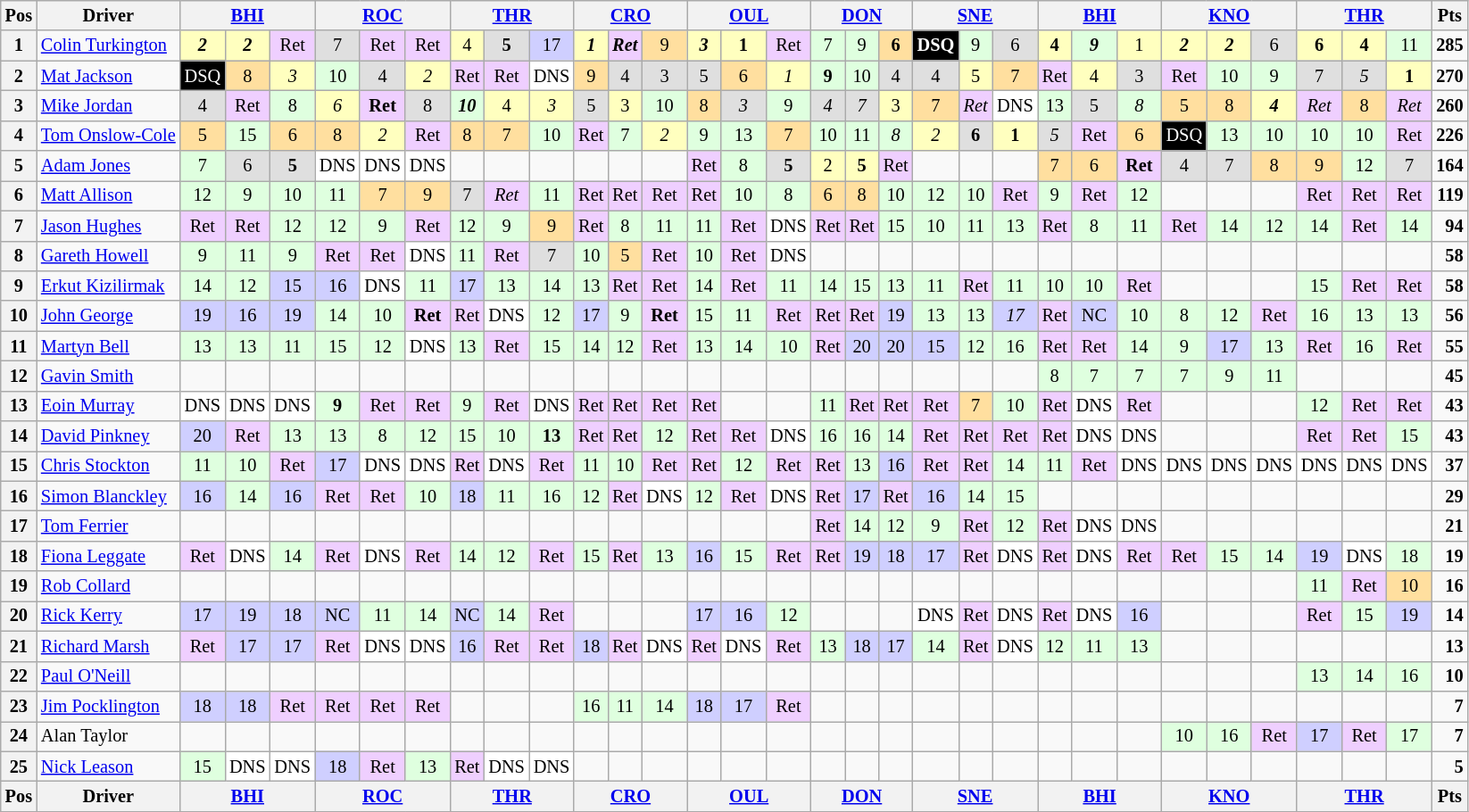<table class="wikitable" style="font-size: 85%; text-align: center;">
<tr valign="top">
<th valign="middle">Pos</th>
<th valign="middle">Driver</th>
<th colspan="3"><a href='#'>BHI</a></th>
<th colspan="3"><a href='#'>ROC</a></th>
<th colspan="3"><a href='#'>THR</a></th>
<th colspan="3"><a href='#'>CRO</a></th>
<th colspan="3"><a href='#'>OUL</a></th>
<th colspan="3"><a href='#'>DON</a></th>
<th colspan="3"><a href='#'>SNE</a></th>
<th colspan="3"><a href='#'>BHI</a></th>
<th colspan="3"><a href='#'>KNO</a></th>
<th colspan="3"><a href='#'>THR</a></th>
<th valign=middle>Pts</th>
</tr>
<tr>
<th>1</th>
<td align=left> <a href='#'>Colin Turkington</a></td>
<td style="background:#FFFFBF;"><strong><em>2</em></strong></td>
<td style="background:#FFFFBF;"><strong><em>2</em></strong></td>
<td style="background:#EFCFFF;">Ret</td>
<td style="background:#DFDFDF;">7</td>
<td style="background:#EFCFFF;">Ret</td>
<td style="background:#EFCFFF;">Ret</td>
<td style="background:#FFFFBF;">4</td>
<td style="background:#DFDFDF;"><strong>5</strong></td>
<td style="background:#CFCFFF;">17</td>
<td style="background:#FFFFBF;"><strong><em>1</em></strong></td>
<td style="background:#EFCFFF;"><strong><em>Ret</em></strong></td>
<td style="background:#FFDF9F;">9</td>
<td style="background:#FFFFBF;"><strong><em>3</em></strong></td>
<td style="background:#FFFFBF;"><strong>1</strong></td>
<td style="background:#EFCFFF;">Ret</td>
<td style="background:#DFFFDF;">7</td>
<td style="background:#DFFFDF;">9</td>
<td style="background:#FFDF9F;"><strong>6</strong></td>
<td style="background:#000000; color:white"><strong>DSQ</strong></td>
<td style="background:#DFFFDF;">9</td>
<td style="background:#DFDFDF;">6</td>
<td style="background:#FFFFBF;"><strong>4</strong></td>
<td style="background:#DFFFDF;"><strong><em>9</em></strong></td>
<td style="background:#FFFFBF;">1</td>
<td style="background:#FFFFBF;"><strong><em>2</em></strong></td>
<td style="background:#FFFFBF;"><strong><em>2</em></strong></td>
<td style="background:#DFDFDF;">6</td>
<td style="background:#FFFFBF;"><strong>6</strong></td>
<td style="background:#FFFFBF;"><strong>4</strong></td>
<td style="background:#DFFFDF;">11</td>
<td align=right><strong>285</strong></td>
</tr>
<tr>
<th>2</th>
<td align=left> <a href='#'>Mat Jackson</a></td>
<td style="background:#000000; color:white">DSQ</td>
<td style="background:#FFDF9F;">8</td>
<td style="background:#FFFFBF;"><em>3</em></td>
<td style="background:#DFFFDF;">10</td>
<td style="background:#DFDFDF;">4</td>
<td style="background:#FFFFBF;"><em>2</em></td>
<td style="background:#EFCFFF;">Ret</td>
<td style="background:#EFCFFF;">Ret</td>
<td style="background:#FFFFFF;">DNS</td>
<td style="background:#FFDF9F;">9</td>
<td style="background:#DFDFDF;">4</td>
<td style="background:#DFDFDF;">3</td>
<td style="background:#DFDFDF;">5</td>
<td style="background:#FFDF9F;">6</td>
<td style="background:#FFFFBF;"><em>1</em></td>
<td style="background:#DFFFDF;"><strong>9</strong></td>
<td style="background:#DFFFDF;">10</td>
<td style="background:#DFDFDF;">4</td>
<td style="background:#DFDFDF;">4</td>
<td style="background:#FFFFBF;">5</td>
<td style="background:#FFDF9F;">7</td>
<td style="background:#EFCFFF;">Ret</td>
<td style="background:#FFFFBF;">4</td>
<td style="background:#DFDFDF;">3</td>
<td style="background:#EFCFFF;">Ret</td>
<td style="background:#DFFFDF;">10</td>
<td style="background:#DFFFDF;">9</td>
<td style="background:#DFDFDF;">7</td>
<td style="background:#DFDFDF;"><em>5</em></td>
<td style="background:#FFFFBF;"><strong>1</strong></td>
<td align=right><strong>270</strong></td>
</tr>
<tr>
<th>3</th>
<td align=left> <a href='#'>Mike Jordan</a></td>
<td style="background:#DFDFDF;">4</td>
<td style="background:#EFCFFF;">Ret</td>
<td style="background:#DFFFDF;">8</td>
<td style="background:#FFFFBF;"><em>6</em></td>
<td style="background:#EFCFFF;"><strong>Ret</strong></td>
<td style="background:#DFDFDF;">8</td>
<td style="background:#DFFFDF;"><strong><em>10</em></strong></td>
<td style="background:#FFFFBF;">4</td>
<td style="background:#FFFFBF;"><em>3</em></td>
<td style="background:#DFDFDF;">5</td>
<td style="background:#FFFFBF;">3</td>
<td style="background:#DFFFDF;">10</td>
<td style="background:#FFDF9F;">8</td>
<td style="background:#DFDFDF;"><em>3</em></td>
<td style="background:#DFFFDF;">9</td>
<td style="background:#DFDFDF;"><em>4</em></td>
<td style="background:#DFDFDF;"><em>7</em></td>
<td style="background:#FFFFBF;">3</td>
<td style="background:#FFDF9F;">7</td>
<td style="background:#EFCFFF;"><em>Ret</em></td>
<td style="background:#FFFFFF;">DNS</td>
<td style="background:#DFFFDF;">13</td>
<td style="background:#DFDFDF;">5</td>
<td style="background:#DFFFDF;"><em>8</em></td>
<td style="background:#FFDF9F;">5</td>
<td style="background:#FFDF9F;">8</td>
<td style="background:#FFFFBF;"><strong><em>4</em></strong></td>
<td style="background:#EFCFFF;"><em>Ret</em></td>
<td style="background:#FFDF9F;">8</td>
<td style="background:#EFCFFF;"><em>Ret</em></td>
<td align=right><strong>260</strong></td>
</tr>
<tr>
<th>4</th>
<td align=left nowrap> <a href='#'>Tom Onslow-Cole</a></td>
<td style="background:#FFDF9F;">5</td>
<td style="background:#DFFFDF;">15</td>
<td style="background:#FFDF9F;">6</td>
<td style="background:#FFDF9F;">8</td>
<td style="background:#FFFFBF;"><em>2</em></td>
<td style="background:#EFCFFF;">Ret</td>
<td style="background:#FFDF9F;">8</td>
<td style="background:#FFDF9F;">7</td>
<td style="background:#DFFFDF;">10</td>
<td style="background:#EFCFFF;">Ret</td>
<td style="background:#DFFFDF;">7</td>
<td style="background:#FFFFBF;"><em>2</em></td>
<td style="background:#DFFFDF;">9</td>
<td style="background:#DFFFDF;">13</td>
<td style="background:#FFDF9F;">7</td>
<td style="background:#DFFFDF;">10</td>
<td style="background:#DFFFDF;">11</td>
<td style="background:#DFFFDF;"><em>8</em></td>
<td style="background:#FFFFBF;"><em>2</em></td>
<td style="background:#DFDFDF;"><strong>6</strong></td>
<td style="background:#FFFFBF;"><strong>1</strong></td>
<td style="background:#DFDFDF;"><em>5</em></td>
<td style="background:#EFCFFF;">Ret</td>
<td style="background:#FFDF9F;">6</td>
<td style="background:#000000; color:white">DSQ</td>
<td style="background:#DFFFDF;">13</td>
<td style="background:#DFFFDF;">10</td>
<td style="background:#DFFFDF;">10</td>
<td style="background:#DFFFDF;">10</td>
<td style="background:#EFCFFF;">Ret</td>
<td align=right><strong>226</strong></td>
</tr>
<tr>
<th>5</th>
<td align=left> <a href='#'>Adam Jones</a></td>
<td style="background:#DFFFDF;">7</td>
<td style="background:#DFDFDF;">6</td>
<td style="background:#DFDFDF;"><strong>5</strong></td>
<td style="background:#FFFFFF;">DNS</td>
<td style="background:#FFFFFF;">DNS</td>
<td style="background:#FFFFFF;">DNS</td>
<td></td>
<td></td>
<td></td>
<td></td>
<td></td>
<td></td>
<td style="background:#EFCFFF;">Ret</td>
<td style="background:#DFFFDF;">8</td>
<td style="background:#DFDFDF;"><strong>5</strong></td>
<td style="background:#FFFFBF;">2</td>
<td style="background:#FFFFBF;"><strong>5</strong></td>
<td style="background:#EFCFFF;">Ret</td>
<td></td>
<td></td>
<td></td>
<td style="background:#FFDF9F;">7</td>
<td style="background:#FFDF9F;">6</td>
<td style="background:#EFCFFF;"><strong>Ret</strong></td>
<td style="background:#DFDFDF;">4</td>
<td style="background:#DFDFDF;">7</td>
<td style="background:#FFDF9F;">8</td>
<td style="background:#FFDF9F;">9</td>
<td style="background:#DFFFDF;">12</td>
<td style="background:#DFDFDF;">7</td>
<td align=right><strong>164</strong></td>
</tr>
<tr>
<th>6</th>
<td align=left> <a href='#'>Matt Allison</a></td>
<td style="background:#DFFFDF;">12</td>
<td style="background:#DFFFDF;">9</td>
<td style="background:#DFFFDF;">10</td>
<td style="background:#DFFFDF;">11</td>
<td style="background:#FFDF9F;">7</td>
<td style="background:#FFDF9F;">9</td>
<td style="background:#DFDFDF;">7</td>
<td style="background:#EFCFFF;"><em>Ret</em></td>
<td style="background:#DFFFDF;">11</td>
<td style="background:#EFCFFF;">Ret</td>
<td style="background:#EFCFFF;">Ret</td>
<td style="background:#EFCFFF;">Ret</td>
<td style="background:#EFCFFF;">Ret</td>
<td style="background:#DFFFDF;">10</td>
<td style="background:#DFFFDF;">8</td>
<td style="background:#FFDF9F;">6</td>
<td style="background:#FFDF9F;">8</td>
<td style="background:#DFFFDF;">10</td>
<td style="background:#DFFFDF;">12</td>
<td style="background:#DFFFDF;">10</td>
<td style="background:#EFCFFF;">Ret</td>
<td style="background:#DFFFDF;">9</td>
<td style="background:#EFCFFF;">Ret</td>
<td style="background:#DFFFDF;">12</td>
<td></td>
<td></td>
<td></td>
<td style="background:#EFCFFF;">Ret</td>
<td style="background:#EFCFFF;">Ret</td>
<td style="background:#EFCFFF;">Ret</td>
<td align=right><strong>119</strong></td>
</tr>
<tr>
<th>7</th>
<td align=left> <a href='#'>Jason Hughes</a></td>
<td style="background:#EFCFFF;">Ret</td>
<td style="background:#EFCFFF;">Ret</td>
<td style="background:#DFFFDF;">12</td>
<td style="background:#DFFFDF;">12</td>
<td style="background:#DFFFDF;">9</td>
<td style="background:#EFCFFF;">Ret</td>
<td style="background:#DFFFDF;">12</td>
<td style="background:#DFFFDF;">9</td>
<td style="background:#FFDF9F;">9</td>
<td style="background:#EFCFFF;">Ret</td>
<td style="background:#DFFFDF;">8</td>
<td style="background:#DFFFDF;">11</td>
<td style="background:#DFFFDF;">11</td>
<td style="background:#EFCFFF;">Ret</td>
<td style="background:#FFFFFF;">DNS</td>
<td style="background:#EFCFFF;">Ret</td>
<td style="background:#EFCFFF;">Ret</td>
<td style="background:#DFFFDF;">15</td>
<td style="background:#DFFFDF;">10</td>
<td style="background:#DFFFDF;">11</td>
<td style="background:#DFFFDF;">13</td>
<td style="background:#EFCFFF;">Ret</td>
<td style="background:#DFFFDF;">8</td>
<td style="background:#DFFFDF;">11</td>
<td style="background:#EFCFFF;">Ret</td>
<td style="background:#DFFFDF;">14</td>
<td style="background:#DFFFDF;">12</td>
<td style="background:#DFFFDF;">14</td>
<td style="background:#EFCFFF;">Ret</td>
<td style="background:#DFFFDF;">14</td>
<td align=right><strong>94</strong></td>
</tr>
<tr>
<th>8</th>
<td align=left> <a href='#'>Gareth Howell</a></td>
<td style="background:#DFFFDF;">9</td>
<td style="background:#DFFFDF;">11</td>
<td style="background:#DFFFDF;">9</td>
<td style="background:#EFCFFF;">Ret</td>
<td style="background:#EFCFFF;">Ret</td>
<td style="background:#FFFFFF;">DNS</td>
<td style="background:#DFFFDF;">11</td>
<td style="background:#EFCFFF;">Ret</td>
<td style="background:#DFDFDF;">7</td>
<td style="background:#DFFFDF;">10</td>
<td style="background:#FFDF9F;">5</td>
<td style="background:#EFCFFF;">Ret</td>
<td style="background:#DFFFDF;">10</td>
<td style="background:#EFCFFF;">Ret</td>
<td style="background:#FFFFFF;">DNS</td>
<td></td>
<td></td>
<td></td>
<td></td>
<td></td>
<td></td>
<td></td>
<td></td>
<td></td>
<td></td>
<td></td>
<td></td>
<td></td>
<td></td>
<td></td>
<td align=right><strong>58</strong></td>
</tr>
<tr>
<th>9</th>
<td align=left> <a href='#'>Erkut Kizilirmak</a></td>
<td style="background:#DFFFDF;">14</td>
<td style="background:#DFFFDF;">12</td>
<td style="background:#CFCFFF;">15</td>
<td style="background:#CFCFFF;">16</td>
<td style="background:#FFFFFF;">DNS</td>
<td style="background:#DFFFDF;">11</td>
<td style="background:#CFCFFF;">17</td>
<td style="background:#DFFFDF;">13</td>
<td style="background:#DFFFDF;">14</td>
<td style="background:#DFFFDF;">13</td>
<td style="background:#EFCFFF;">Ret</td>
<td style="background:#EFCFFF;">Ret</td>
<td style="background:#DFFFDF;">14</td>
<td style="background:#EFCFFF;">Ret</td>
<td style="background:#DFFFDF;">11</td>
<td style="background:#DFFFDF;">14</td>
<td style="background:#DFFFDF;">15</td>
<td style="background:#DFFFDF;">13</td>
<td style="background:#DFFFDF;">11</td>
<td style="background:#EFCFFF;">Ret</td>
<td style="background:#DFFFDF;">11</td>
<td style="background:#DFFFDF;">10</td>
<td style="background:#DFFFDF;">10</td>
<td style="background:#EFCFFF;">Ret</td>
<td></td>
<td></td>
<td></td>
<td style="background:#DFFFDF;">15</td>
<td style="background:#EFCFFF;">Ret</td>
<td style="background:#EFCFFF;">Ret</td>
<td align=right><strong>58</strong></td>
</tr>
<tr>
<th>10</th>
<td align=left> <a href='#'>John George</a></td>
<td style="background:#CFCFFF;">19</td>
<td style="background:#CFCFFF;">16</td>
<td style="background:#CFCFFF;">19</td>
<td style="background:#DFFFDF;">14</td>
<td style="background:#DFFFDF;">10</td>
<td style="background:#EFCFFF;"><strong>Ret</strong></td>
<td style="background:#EFCFFF;">Ret</td>
<td style="background:#FFFFFF;">DNS</td>
<td style="background:#DFFFDF;">12</td>
<td style="background:#CFCFFF;">17</td>
<td style="background:#DFFFDF;">9</td>
<td style="background:#EFCFFF;"><strong>Ret</strong></td>
<td style="background:#DFFFDF;">15</td>
<td style="background:#DFFFDF;">11</td>
<td style="background:#EFCFFF;">Ret</td>
<td style="background:#EFCFFF;">Ret</td>
<td style="background:#EFCFFF;">Ret</td>
<td style="background:#CFCFFF;">19</td>
<td style="background:#DFFFDF;">13</td>
<td style="background:#DFFFDF;">13</td>
<td style="background:#CFCFFF;"><em>17</em></td>
<td style="background:#EFCFFF;">Ret</td>
<td style="background:#CFCFFF;">NC</td>
<td style="background:#DFFFDF;">10</td>
<td style="background:#DFFFDF;">8</td>
<td style="background:#DFFFDF;">12</td>
<td style="background:#EFCFFF;">Ret</td>
<td style="background:#DFFFDF;">16</td>
<td style="background:#DFFFDF;">13</td>
<td style="background:#DFFFDF;">13</td>
<td align=right><strong>56</strong></td>
</tr>
<tr>
<th>11</th>
<td align=left> <a href='#'>Martyn Bell</a></td>
<td style="background:#DFFFDF;">13</td>
<td style="background:#DFFFDF;">13</td>
<td style="background:#DFFFDF;">11</td>
<td style="background:#DFFFDF;">15</td>
<td style="background:#DFFFDF;">12</td>
<td style="background:#FFFFFF;">DNS</td>
<td style="background:#DFFFDF;">13</td>
<td style="background:#EFCFFF;">Ret</td>
<td style="background:#DFFFDF;">15</td>
<td style="background:#DFFFDF;">14</td>
<td style="background:#DFFFDF;">12</td>
<td style="background:#EFCFFF;">Ret</td>
<td style="background:#DFFFDF;">13</td>
<td style="background:#DFFFDF;">14</td>
<td style="background:#DFFFDF;">10</td>
<td style="background:#EFCFFF;">Ret</td>
<td style="background:#CFCFFF;">20</td>
<td style="background:#CFCFFF;">20</td>
<td style="background:#CFCFFF;">15</td>
<td style="background:#DFFFDF;">12</td>
<td style="background:#DFFFDF;">16</td>
<td style="background:#EFCFFF;">Ret</td>
<td style="background:#EFCFFF;">Ret</td>
<td style="background:#DFFFDF;">14</td>
<td style="background:#DFFFDF;">9</td>
<td style="background:#CFCFFF;">17</td>
<td style="background:#DFFFDF;">13</td>
<td style="background:#EFCFFF;">Ret</td>
<td style="background:#DFFFDF;">16</td>
<td style="background:#EFCFFF;">Ret</td>
<td align=right><strong>55</strong></td>
</tr>
<tr>
<th>12</th>
<td align=left> <a href='#'>Gavin Smith</a></td>
<td></td>
<td></td>
<td></td>
<td></td>
<td></td>
<td></td>
<td></td>
<td></td>
<td></td>
<td></td>
<td></td>
<td></td>
<td></td>
<td></td>
<td></td>
<td></td>
<td></td>
<td></td>
<td></td>
<td></td>
<td></td>
<td style="background:#DFFFDF;">8</td>
<td style="background:#DFFFDF;">7</td>
<td style="background:#DFFFDF;">7</td>
<td style="background:#DFFFDF;">7</td>
<td style="background:#DFFFDF;">9</td>
<td style="background:#DFFFDF;">11</td>
<td></td>
<td></td>
<td></td>
<td align=right><strong>45</strong></td>
</tr>
<tr>
<th>13</th>
<td align=left> <a href='#'>Eoin Murray</a></td>
<td style="background:#FFFFFF;">DNS</td>
<td style="background:#FFFFFF;">DNS</td>
<td style="background:#FFFFFF;">DNS</td>
<td style="background:#DFFFDF;"><strong>9</strong></td>
<td style="background:#EFCFFF;">Ret</td>
<td style="background:#EFCFFF;">Ret</td>
<td style="background:#DFFFDF;">9</td>
<td style="background:#EFCFFF;">Ret</td>
<td style="background:#FFFFFF;">DNS</td>
<td style="background:#EFCFFF;">Ret</td>
<td style="background:#EFCFFF;">Ret</td>
<td style="background:#EFCFFF;">Ret</td>
<td style="background:#EFCFFF;">Ret</td>
<td></td>
<td></td>
<td style="background:#DFFFDF;">11</td>
<td style="background:#EFCFFF;">Ret</td>
<td style="background:#EFCFFF;">Ret</td>
<td style="background:#EFCFFF;">Ret</td>
<td style="background:#FFDF9F;">7</td>
<td style="background:#DFFFDF;">10</td>
<td style="background:#EFCFFF;">Ret</td>
<td style="background:#FFFFFF;">DNS</td>
<td style="background:#EFCFFF;">Ret</td>
<td></td>
<td></td>
<td></td>
<td style="background:#DFFFDF;">12</td>
<td style="background:#EFCFFF;">Ret</td>
<td style="background:#EFCFFF;">Ret</td>
<td align=right><strong>43</strong></td>
</tr>
<tr>
<th>14</th>
<td align=left> <a href='#'>David Pinkney</a></td>
<td style="background:#CFCFFF;">20</td>
<td style="background:#EFCFFF;">Ret</td>
<td style="background:#DFFFDF;">13</td>
<td style="background:#DFFFDF;">13</td>
<td style="background:#DFFFDF;">8</td>
<td style="background:#DFFFDF;">12</td>
<td style="background:#DFFFDF;">15</td>
<td style="background:#DFFFDF;">10</td>
<td style="background:#DFFFDF;"><strong>13</strong></td>
<td style="background:#EFCFFF;">Ret</td>
<td style="background:#EFCFFF;">Ret</td>
<td style="background:#DFFFDF;">12</td>
<td style="background:#EFCFFF;">Ret</td>
<td style="background:#EFCFFF;">Ret</td>
<td style="background:#FFFFFF;">DNS</td>
<td style="background:#DFFFDF;">16</td>
<td style="background:#DFFFDF;">16</td>
<td style="background:#DFFFDF;">14</td>
<td style="background:#EFCFFF;">Ret</td>
<td style="background:#EFCFFF;">Ret</td>
<td style="background:#EFCFFF;">Ret</td>
<td style="background:#EFCFFF;">Ret</td>
<td style="background:#FFFFFF;">DNS</td>
<td style="background:#FFFFFF;">DNS</td>
<td></td>
<td></td>
<td></td>
<td style="background:#EFCFFF;">Ret</td>
<td style="background:#EFCFFF;">Ret</td>
<td style="background:#DFFFDF;">15</td>
<td align=right><strong>43</strong></td>
</tr>
<tr>
<th>15</th>
<td align=left> <a href='#'>Chris Stockton</a></td>
<td style="background:#DFFFDF;">11</td>
<td style="background:#DFFFDF;">10</td>
<td style="background:#EFCFFF;">Ret</td>
<td style="background:#CFCFFF;">17</td>
<td style="background:#FFFFFF;">DNS</td>
<td style="background:#FFFFFF;">DNS</td>
<td style="background:#EFCFFF;">Ret</td>
<td style="background:#FFFFFF;">DNS</td>
<td style="background:#EFCFFF;">Ret</td>
<td style="background:#DFFFDF;">11</td>
<td style="background:#DFFFDF;">10</td>
<td style="background:#EFCFFF;">Ret</td>
<td style="background:#EFCFFF;">Ret</td>
<td style="background:#DFFFDF;">12</td>
<td style="background:#EFCFFF;">Ret</td>
<td style="background:#EFCFFF;">Ret</td>
<td style="background:#DFFFDF;">13</td>
<td style="background:#CFCFFF;">16</td>
<td style="background:#EFCFFF;">Ret</td>
<td style="background:#EFCFFF;">Ret</td>
<td style="background:#DFFFDF;">14</td>
<td style="background:#DFFFDF;">11</td>
<td style="background:#EFCFFF;">Ret</td>
<td style="background:#FFFFFF;">DNS</td>
<td style="background:#FFFFFF;">DNS</td>
<td style="background:#FFFFFF;">DNS</td>
<td style="background:#FFFFFF;">DNS</td>
<td style="background:#FFFFFF;">DNS</td>
<td style="background:#FFFFFF;">DNS</td>
<td style="background:#FFFFFF;">DNS</td>
<td align=right><strong>37</strong></td>
</tr>
<tr>
<th>16</th>
<td align=left> <a href='#'>Simon Blanckley</a></td>
<td style="background:#CFCFFF;">16</td>
<td style="background:#DFFFDF;">14</td>
<td style="background:#CFCFFF;">16</td>
<td style="background:#EFCFFF;">Ret</td>
<td style="background:#EFCFFF;">Ret</td>
<td style="background:#DFFFDF;">10</td>
<td style="background:#CFCFFF;">18</td>
<td style="background:#DFFFDF;">11</td>
<td style="background:#DFFFDF;">16</td>
<td style="background:#DFFFDF;">12</td>
<td style="background:#EFCFFF;">Ret</td>
<td style="background:#FFFFFF;">DNS</td>
<td style="background:#DFFFDF;">12</td>
<td style="background:#EFCFFF;">Ret</td>
<td style="background:#FFFFFF;">DNS</td>
<td style="background:#EFCFFF;">Ret</td>
<td style="background:#CFCFFF;">17</td>
<td style="background:#EFCFFF;">Ret</td>
<td style="background:#CFCFFF;">16</td>
<td style="background:#DFFFDF;">14</td>
<td style="background:#DFFFDF;">15</td>
<td></td>
<td></td>
<td></td>
<td></td>
<td></td>
<td></td>
<td></td>
<td></td>
<td></td>
<td align=right><strong>29</strong></td>
</tr>
<tr>
<th>17</th>
<td align=left> <a href='#'>Tom Ferrier</a></td>
<td></td>
<td></td>
<td></td>
<td></td>
<td></td>
<td></td>
<td></td>
<td></td>
<td></td>
<td></td>
<td></td>
<td></td>
<td></td>
<td></td>
<td></td>
<td style="background:#EFCFFF;">Ret</td>
<td style="background:#DFFFDF;">14</td>
<td style="background:#DFFFDF;">12</td>
<td style="background:#DFFFDF;">9</td>
<td style="background:#EFCFFF;">Ret</td>
<td style="background:#DFFFDF;">12</td>
<td style="background:#EFCFFF;">Ret</td>
<td style="background:#FFFFFF;">DNS</td>
<td style="background:#FFFFFF;">DNS</td>
<td></td>
<td></td>
<td></td>
<td></td>
<td></td>
<td></td>
<td align=right><strong>21</strong></td>
</tr>
<tr>
<th>18</th>
<td align=left> <a href='#'>Fiona Leggate</a></td>
<td style="background:#EFCFFF;">Ret</td>
<td style="background:#FFFFFF;">DNS</td>
<td style="background:#DFFFDF;">14</td>
<td style="background:#EFCFFF;">Ret</td>
<td style="background:#FFFFFF;">DNS</td>
<td style="background:#EFCFFF;">Ret</td>
<td style="background:#DFFFDF;">14</td>
<td style="background:#DFFFDF;">12</td>
<td style="background:#EFCFFF;">Ret</td>
<td style="background:#DFFFDF;">15</td>
<td style="background:#EFCFFF;">Ret</td>
<td style="background:#DFFFDF;">13</td>
<td style="background:#CFCFFF;">16</td>
<td style="background:#DFFFDF;">15</td>
<td style="background:#EFCFFF;">Ret</td>
<td style="background:#EFCFFF;">Ret</td>
<td style="background:#CFCFFF;">19</td>
<td style="background:#CFCFFF;">18</td>
<td style="background:#CFCFFF;">17</td>
<td style="background:#EFCFFF;">Ret</td>
<td style="background:#FFFFFF;">DNS</td>
<td style="background:#EFCFFF;">Ret</td>
<td style="background:#FFFFFF;">DNS</td>
<td style="background:#EFCFFF;">Ret</td>
<td style="background:#EFCFFF;">Ret</td>
<td style="background:#DFFFDF;">15</td>
<td style="background:#DFFFDF;">14</td>
<td style="background:#CFCFFF;">19</td>
<td style="background:#FFFFFF;">DNS</td>
<td style="background:#DFFFDF;">18</td>
<td align=right><strong>19</strong></td>
</tr>
<tr>
<th>19</th>
<td align=left> <a href='#'>Rob Collard</a></td>
<td></td>
<td></td>
<td></td>
<td></td>
<td></td>
<td></td>
<td></td>
<td></td>
<td></td>
<td></td>
<td></td>
<td></td>
<td></td>
<td></td>
<td></td>
<td></td>
<td></td>
<td></td>
<td></td>
<td></td>
<td></td>
<td></td>
<td></td>
<td></td>
<td></td>
<td></td>
<td></td>
<td style="background:#DFFFDF;">11</td>
<td style="background:#EFCFFF;">Ret</td>
<td style="background:#FFDF9F;">10</td>
<td align=right><strong>16</strong></td>
</tr>
<tr>
<th>20</th>
<td align=left> <a href='#'>Rick Kerry</a></td>
<td style="background:#CFCFFF;">17</td>
<td style="background:#CFCFFF;">19</td>
<td style="background:#CFCFFF;">18</td>
<td style="background:#CFCFFF;">NC</td>
<td style="background:#DFFFDF;">11</td>
<td style="background:#DFFFDF;">14</td>
<td style="background:#CFCFFF;">NC</td>
<td style="background:#DFFFDF;">14</td>
<td style="background:#EFCFFF;">Ret</td>
<td></td>
<td></td>
<td></td>
<td style="background:#CFCFFF;">17</td>
<td style="background:#CFCFFF;">16</td>
<td style="background:#DFFFDF;">12</td>
<td></td>
<td></td>
<td></td>
<td style="background:#FFFFFF;">DNS</td>
<td style="background:#EFCFFF;">Ret</td>
<td style="background:#FFFFFF;">DNS</td>
<td style="background:#EFCFFF;">Ret</td>
<td style="background:#FFFFFF;">DNS</td>
<td style="background:#CFCFFF;">16</td>
<td></td>
<td></td>
<td></td>
<td style="background:#EFCFFF;">Ret</td>
<td style="background:#DFFFDF;">15</td>
<td style="background:#CFCFFF;">19</td>
<td align=right><strong>14</strong></td>
</tr>
<tr>
<th>21</th>
<td align=left> <a href='#'>Richard Marsh</a></td>
<td style="background:#EFCFFF;">Ret</td>
<td style="background:#CFCFFF;">17</td>
<td style="background:#CFCFFF;">17</td>
<td style="background:#EFCFFF;">Ret</td>
<td style="background:#FFFFFF;">DNS</td>
<td style="background:#FFFFFF;">DNS</td>
<td style="background:#CFCFFF;">16</td>
<td style="background:#EFCFFF;">Ret</td>
<td style="background:#EFCFFF;">Ret</td>
<td style="background:#CFCFFF;">18</td>
<td style="background:#EFCFFF;">Ret</td>
<td style="background:#FFFFFF;">DNS</td>
<td style="background:#EFCFFF;">Ret</td>
<td style="background:#FFFFFF;">DNS</td>
<td style="background:#EFCFFF;">Ret</td>
<td style="background:#DFFFDF;">13</td>
<td style="background:#CFCFFF;">18</td>
<td style="background:#CFCFFF;">17</td>
<td style="background:#DFFFDF;">14</td>
<td style="background:#EFCFFF;">Ret</td>
<td style="background:#FFFFFF;">DNS</td>
<td style="background:#DFFFDF;">12</td>
<td style="background:#DFFFDF;">11</td>
<td style="background:#DFFFDF;">13</td>
<td></td>
<td></td>
<td></td>
<td></td>
<td></td>
<td></td>
<td align=right><strong>13</strong></td>
</tr>
<tr>
<th>22</th>
<td align=left> <a href='#'>Paul O'Neill</a></td>
<td></td>
<td></td>
<td></td>
<td></td>
<td></td>
<td></td>
<td></td>
<td></td>
<td></td>
<td></td>
<td></td>
<td></td>
<td></td>
<td></td>
<td></td>
<td></td>
<td></td>
<td></td>
<td></td>
<td></td>
<td></td>
<td></td>
<td></td>
<td></td>
<td></td>
<td></td>
<td></td>
<td style="background:#DFFFDF;">13</td>
<td style="background:#DFFFDF;">14</td>
<td style="background:#DFFFDF;">16</td>
<td align=right><strong>10</strong></td>
</tr>
<tr>
<th>23</th>
<td align=left> <a href='#'>Jim Pocklington</a></td>
<td style="background:#CFCFFF;">18</td>
<td style="background:#CFCFFF;">18</td>
<td style="background:#EFCFFF;">Ret</td>
<td style="background:#EFCFFF;">Ret</td>
<td style="background:#EFCFFF;">Ret</td>
<td style="background:#EFCFFF;">Ret</td>
<td></td>
<td></td>
<td></td>
<td style="background:#DFFFDF;">16</td>
<td style="background:#DFFFDF;">11</td>
<td style="background:#DFFFDF;">14</td>
<td style="background:#CFCFFF;">18</td>
<td style="background:#CFCFFF;">17</td>
<td style="background:#EFCFFF;">Ret</td>
<td></td>
<td></td>
<td></td>
<td></td>
<td></td>
<td></td>
<td></td>
<td></td>
<td></td>
<td></td>
<td></td>
<td></td>
<td></td>
<td></td>
<td></td>
<td align=right><strong>7</strong></td>
</tr>
<tr>
<th>24</th>
<td align=left> Alan Taylor</td>
<td></td>
<td></td>
<td></td>
<td></td>
<td></td>
<td></td>
<td></td>
<td></td>
<td></td>
<td></td>
<td></td>
<td></td>
<td></td>
<td></td>
<td></td>
<td></td>
<td></td>
<td></td>
<td></td>
<td></td>
<td></td>
<td></td>
<td></td>
<td></td>
<td style="background:#DFFFDF;">10</td>
<td style="background:#DFFFDF;">16</td>
<td style="background:#EFCFFF;">Ret</td>
<td style="background:#CFCFFF;">17</td>
<td style="background:#EFCFFF;">Ret</td>
<td style="background:#DFFFDF;">17</td>
<td align=right><strong>7</strong></td>
</tr>
<tr>
<th>25</th>
<td align=left> <a href='#'>Nick Leason</a></td>
<td style="background:#DFFFDF;">15</td>
<td style="background:#FFFFFF;">DNS</td>
<td style="background:#FFFFFF;">DNS</td>
<td style="background:#CFCFFF;">18</td>
<td style="background:#EFCFFF;">Ret</td>
<td style="background:#DFFFDF;">13</td>
<td style="background:#EFCFFF;">Ret</td>
<td style="background:#FFFFFF;">DNS</td>
<td style="background:#FFFFFF;">DNS</td>
<td></td>
<td></td>
<td></td>
<td></td>
<td></td>
<td></td>
<td></td>
<td></td>
<td></td>
<td></td>
<td></td>
<td></td>
<td></td>
<td></td>
<td></td>
<td></td>
<td></td>
<td></td>
<td></td>
<td></td>
<td></td>
<td align=right><strong>5</strong></td>
</tr>
<tr>
<th valign="middle">Pos</th>
<th valign="middle">Driver</th>
<th colspan="3"><a href='#'>BHI</a></th>
<th colspan="3"><a href='#'>ROC</a></th>
<th colspan="3"><a href='#'>THR</a></th>
<th colspan="3"><a href='#'>CRO</a></th>
<th colspan="3"><a href='#'>OUL</a></th>
<th colspan="3"><a href='#'>DON</a></th>
<th colspan="3"><a href='#'>SNE</a></th>
<th colspan="3"><a href='#'>BHI</a></th>
<th colspan="3"><a href='#'>KNO</a></th>
<th colspan="3"><a href='#'>THR</a></th>
<th valign=middle>Pts</th>
</tr>
<tr>
</tr>
</table>
